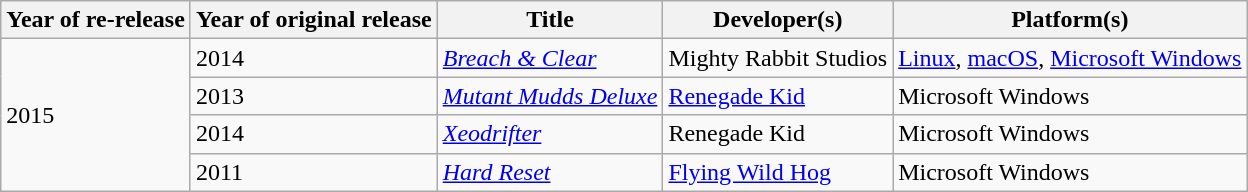<table class="wikitable sortable">
<tr>
<th>Year of re-release</th>
<th>Year of original release</th>
<th>Title</th>
<th>Developer(s)</th>
<th>Platform(s)</th>
</tr>
<tr>
<td rowspan="4">2015</td>
<td>2014</td>
<td><em><a href='#'>Breach & Clear</a></em></td>
<td>Mighty Rabbit Studios</td>
<td><a href='#'>Linux</a>, <a href='#'>macOS</a>, <a href='#'>Microsoft Windows</a></td>
</tr>
<tr>
<td>2013</td>
<td><em><a href='#'>Mutant Mudds Deluxe</a></em></td>
<td><a href='#'>Renegade Kid</a></td>
<td>Microsoft Windows</td>
</tr>
<tr>
<td>2014</td>
<td><em><a href='#'>Xeodrifter</a></em></td>
<td>Renegade Kid</td>
<td>Microsoft Windows</td>
</tr>
<tr>
<td>2011</td>
<td><em><a href='#'>Hard Reset</a></em></td>
<td><a href='#'>Flying Wild Hog</a></td>
<td>Microsoft Windows</td>
</tr>
</table>
